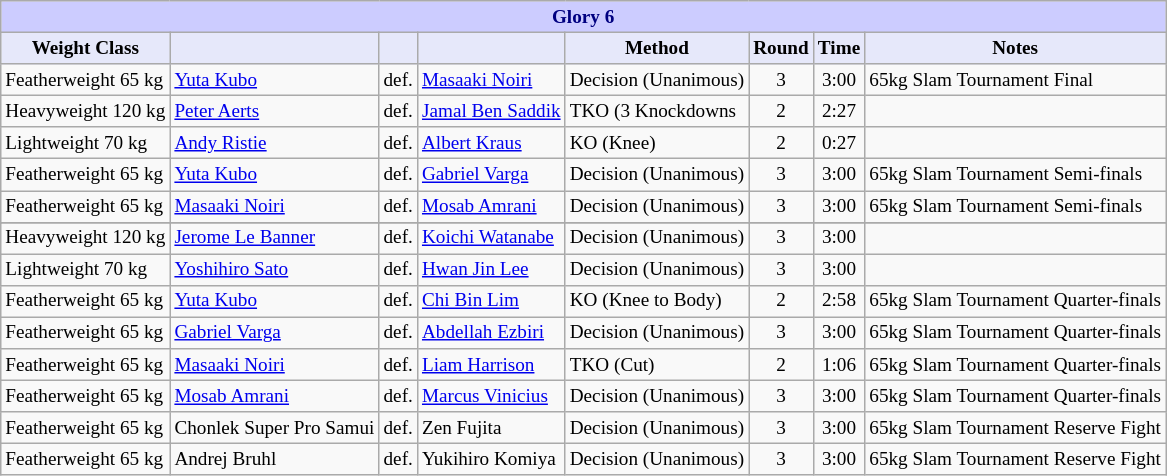<table class="wikitable" style="font-size: 80%;">
<tr>
<th colspan="8" style="background-color: #ccf; color: #000080; text-align: center;"><strong>Glory 6</strong></th>
</tr>
<tr>
<th colspan="1" style="background-color: #E6E8FA; color: #000000; text-align: center;">Weight Class</th>
<th colspan="1" style="background-color: #E6E8FA; color: #000000; text-align: center;"></th>
<th colspan="1" style="background-color: #E6E8FA; color: #000000; text-align: center;"></th>
<th colspan="1" style="background-color: #E6E8FA; color: #000000; text-align: center;"></th>
<th colspan="1" style="background-color: #E6E8FA; color: #000000; text-align: center;">Method</th>
<th colspan="1" style="background-color: #E6E8FA; color: #000000; text-align: center;">Round</th>
<th colspan="1" style="background-color: #E6E8FA; color: #000000; text-align: center;">Time</th>
<th colspan="1" style="background-color: #E6E8FA; color: #000000; text-align: center;">Notes</th>
</tr>
<tr>
<td>Featherweight 65 kg</td>
<td> <a href='#'>Yuta Kubo</a></td>
<td align=center>def.</td>
<td> <a href='#'>Masaaki Noiri</a></td>
<td>Decision (Unanimous)</td>
<td align=center>3</td>
<td align=center>3:00</td>
<td>65kg Slam Tournament Final</td>
</tr>
<tr>
<td>Heavyweight 120 kg</td>
<td> <a href='#'>Peter Aerts</a></td>
<td align=center>def.</td>
<td> <a href='#'>Jamal Ben Saddik</a></td>
<td>TKO (3 Knockdowns</td>
<td align=center>2</td>
<td align=center>2:27</td>
<td></td>
</tr>
<tr>
<td>Lightweight 70 kg</td>
<td> <a href='#'>Andy Ristie</a></td>
<td align=center>def.</td>
<td> <a href='#'>Albert Kraus</a></td>
<td>KO (Knee)</td>
<td align=center>2</td>
<td align=center>0:27</td>
<td></td>
</tr>
<tr>
<td>Featherweight 65 kg</td>
<td> <a href='#'>Yuta Kubo</a></td>
<td align=center>def.</td>
<td> <a href='#'>Gabriel Varga</a></td>
<td>Decision (Unanimous)</td>
<td align=center>3</td>
<td align=center>3:00</td>
<td>65kg Slam Tournament Semi-finals</td>
</tr>
<tr>
<td>Featherweight 65 kg</td>
<td> <a href='#'>Masaaki Noiri</a></td>
<td align=center>def.</td>
<td> <a href='#'>Mosab Amrani</a></td>
<td>Decision (Unanimous)</td>
<td align=center>3</td>
<td align=center>3:00</td>
<td>65kg Slam Tournament Semi-finals</td>
</tr>
<tr>
</tr>
<tr>
<td>Heavyweight 120 kg</td>
<td> <a href='#'>Jerome Le Banner</a></td>
<td align=center>def.</td>
<td> <a href='#'>Koichi Watanabe</a></td>
<td>Decision (Unanimous)</td>
<td align=center>3</td>
<td align=center>3:00</td>
<td></td>
</tr>
<tr>
<td>Lightweight 70 kg</td>
<td> <a href='#'>Yoshihiro Sato</a></td>
<td align=center>def.</td>
<td> <a href='#'>Hwan Jin Lee</a></td>
<td>Decision (Unanimous)</td>
<td align=center>3</td>
<td align=center>3:00</td>
<td></td>
</tr>
<tr>
<td>Featherweight 65 kg</td>
<td> <a href='#'>Yuta Kubo</a></td>
<td align=center>def.</td>
<td> <a href='#'>Chi Bin Lim</a></td>
<td>KO (Knee to Body)</td>
<td align=center>2</td>
<td align=center>2:58</td>
<td>65kg Slam Tournament Quarter-finals</td>
</tr>
<tr>
<td>Featherweight 65 kg</td>
<td> <a href='#'>Gabriel Varga</a></td>
<td align=center>def.</td>
<td> <a href='#'>Abdellah Ezbiri</a></td>
<td>Decision (Unanimous)</td>
<td align=center>3</td>
<td align=center>3:00</td>
<td>65kg Slam Tournament Quarter-finals</td>
</tr>
<tr>
<td>Featherweight 65 kg</td>
<td> <a href='#'>Masaaki Noiri</a></td>
<td align=center>def.</td>
<td> <a href='#'>Liam Harrison</a></td>
<td>TKO (Cut)</td>
<td align=center>2</td>
<td align=center>1:06</td>
<td>65kg Slam Tournament Quarter-finals</td>
</tr>
<tr>
<td>Featherweight 65 kg</td>
<td> <a href='#'>Mosab Amrani</a></td>
<td align=center>def.</td>
<td> <a href='#'>Marcus Vinicius</a></td>
<td>Decision (Unanimous)</td>
<td align=center>3</td>
<td align=center>3:00</td>
<td>65kg Slam Tournament Quarter-finals</td>
</tr>
<tr>
<td>Featherweight 65 kg</td>
<td> Chonlek Super Pro Samui</td>
<td align=center>def.</td>
<td> Zen Fujita</td>
<td>Decision (Unanimous)</td>
<td align=center>3</td>
<td align=center>3:00</td>
<td>65kg Slam Tournament Reserve Fight</td>
</tr>
<tr>
<td>Featherweight 65 kg</td>
<td> Andrej Bruhl</td>
<td align=center>def.</td>
<td> Yukihiro Komiya</td>
<td>Decision (Unanimous)</td>
<td align=center>3</td>
<td align=center>3:00</td>
<td>65kg Slam Tournament Reserve Fight</td>
</tr>
</table>
